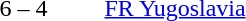<table style="text-align:center">
<tr>
<th width=200></th>
<th width=100></th>
<th width=200></th>
</tr>
<tr>
<td align=right><strong></strong></td>
<td>6 – 4</td>
<td align=left> <a href='#'>FR Yugoslavia</a></td>
</tr>
</table>
